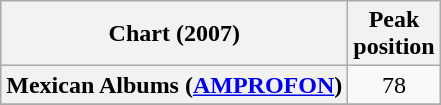<table class="wikitable sortable plainrowheaders">
<tr>
<th>Chart (2007)</th>
<th>Peak<br>position</th>
</tr>
<tr>
<th scope="row">Mexican Albums (<a href='#'>AMPROFON</a>)</th>
<td align="center">78</td>
</tr>
<tr>
</tr>
</table>
